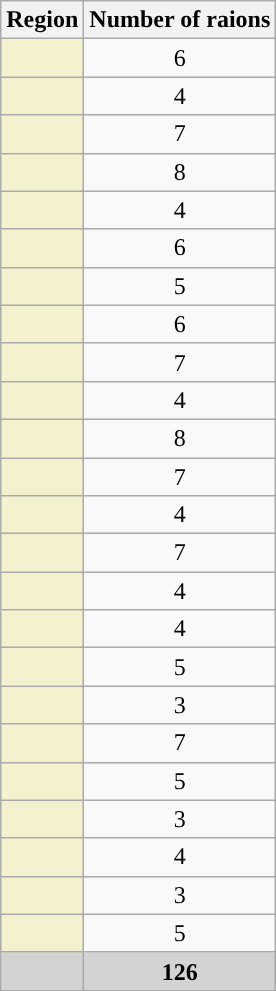<table class="wikitable sortable">
<tr>
<th>Region</th>
<th>Number of raions</th>
</tr>
<tr>
<td style="background:#F2F2CE; color:black"></td>
<td align="center">6</td>
</tr>
<tr>
<td style="background:#F2F2CE; color:black"></td>
<td align="center">4</td>
</tr>
<tr>
<td style="background:#F2F2CE; color:black"></td>
<td align="center">7</td>
</tr>
<tr>
<td style="background:#F2F2CE; color:black"></td>
<td align="center">8</td>
</tr>
<tr>
<td style="background:#F2F2CE; color:black"></td>
<td align="center">4</td>
</tr>
<tr>
<td style="background:#F2F2CE; color:black"></td>
<td align="center">6</td>
</tr>
<tr>
<td style="background:#F2F2CE; color:black"></td>
<td align="center">5</td>
</tr>
<tr>
<td style="background:#F2F2CE; color:black"></td>
<td align="center">6</td>
</tr>
<tr>
<td style="background:#F2F2CE; color:black"></td>
<td align="center">7</td>
</tr>
<tr>
<td style="background:#F2F2CE; color:black"></td>
<td align="center">4</td>
</tr>
<tr>
<td style="background:#F2F2CE; color:black"></td>
<td align="center">8</td>
</tr>
<tr>
<td style="background:#F2F2CE; color:black"></td>
<td align="center">7</td>
</tr>
<tr>
<td style="background:#F2F2CE; color:black"></td>
<td align="center">4</td>
</tr>
<tr>
<td style="background:#F2F2CE; color:black"></td>
<td align="center">7</td>
</tr>
<tr>
<td style="background:#F2F2CE; color:black"></td>
<td align="center">4</td>
</tr>
<tr>
<td style="background:#F2F2CE; color:black"></td>
<td align="center">4</td>
</tr>
<tr>
<td style="background:#F2F2CE; color:black"></td>
<td align="center">5</td>
</tr>
<tr>
<td style="background:#F2F2CE; color:black"></td>
<td align="center">3</td>
</tr>
<tr>
<td style="background:#F2F2CE; color:black"></td>
<td align="center">7</td>
</tr>
<tr>
<td style="background:#F2F2CE; color:black"></td>
<td align="center">5</td>
</tr>
<tr>
<td style="background:#F2F2CE; color:black"></td>
<td align="center">3</td>
</tr>
<tr>
<td style="background:#F2F2CE; color:black"></td>
<td align="center">4</td>
</tr>
<tr>
<td style="background:#F2F2CE; color:black"></td>
<td align="center">3</td>
</tr>
<tr>
<td style="background:#F2F2CE; color:black"></td>
<td align="center">5</td>
</tr>
<tr bgcolor="lightgray">
<td align="center"><strong></strong></td>
<td align="center"><strong>126</strong></td>
</tr>
</table>
